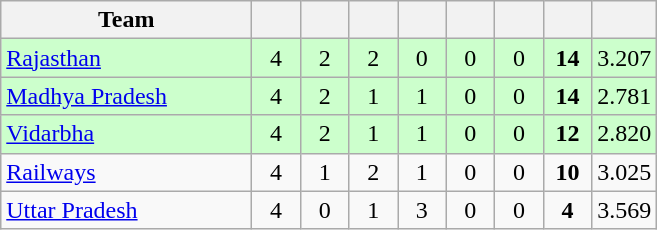<table class="wikitable" style="text-align:center">
<tr>
<th style="width:160px">Team</th>
<th style="width:25px"></th>
<th style="width:25px"></th>
<th style="width:25px"></th>
<th style="width:25px"></th>
<th style="width:25px"></th>
<th style="width:25px"></th>
<th style="width:25px"></th>
<th style="width:25px;"></th>
</tr>
<tr style="background:#cfc;">
<td style="text-align:left"><a href='#'>Rajasthan</a></td>
<td>4</td>
<td>2</td>
<td>2</td>
<td>0</td>
<td>0</td>
<td>0</td>
<td><strong>14</strong></td>
<td>3.207</td>
</tr>
<tr style="background:#cfc;">
<td style="text-align:left"><a href='#'>Madhya Pradesh</a></td>
<td>4</td>
<td>2</td>
<td>1</td>
<td>1</td>
<td>0</td>
<td>0</td>
<td><strong>14</strong></td>
<td>2.781</td>
</tr>
<tr style="background:#cfc;">
<td style="text-align:left"><a href='#'>Vidarbha</a></td>
<td>4</td>
<td>2</td>
<td>1</td>
<td>1</td>
<td>0</td>
<td>0</td>
<td><strong>12</strong></td>
<td>2.820</td>
</tr>
<tr>
<td style="text-align:left"><a href='#'>Railways</a></td>
<td>4</td>
<td>1</td>
<td>2</td>
<td>1</td>
<td>0</td>
<td>0</td>
<td><strong>10</strong></td>
<td>3.025</td>
</tr>
<tr>
<td style="text-align:left"><a href='#'>Uttar Pradesh</a></td>
<td>4</td>
<td>0</td>
<td>1</td>
<td>3</td>
<td>0</td>
<td>0</td>
<td><strong>4</strong></td>
<td>3.569</td>
</tr>
</table>
